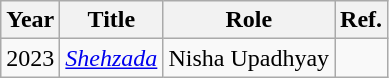<table class="wikitable">
<tr>
<th>Year</th>
<th>Title</th>
<th>Role</th>
<th>Ref.</th>
</tr>
<tr>
<td>2023</td>
<td><em><a href='#'>Shehzada</a></em></td>
<td>Nisha Upadhyay</td>
<td></td>
</tr>
</table>
